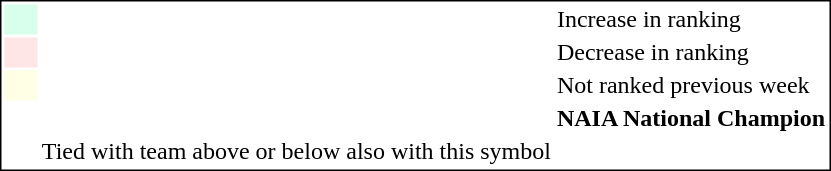<table style="border:1px solid black;"  align=right>
<tr>
<td style="background:#D8FFEB; width:20px;"></td>
<td> </td>
<td>Increase in ranking</td>
</tr>
<tr>
<td style="background:#FFE6E6; width:20px;"></td>
<td> </td>
<td>Decrease in ranking</td>
</tr>
<tr>
<td style="background:#FFFFE6; width:20px;"></td>
<td> </td>
<td>Not ranked previous week</td>
</tr>
<tr>
<td style="width:20px;"></td>
<td> </td>
<td><strong>NAIA National Champion</strong></td>
</tr>
<tr>
<td></td>
<td>Tied with team above or below also with this symbol</td>
</tr>
</table>
